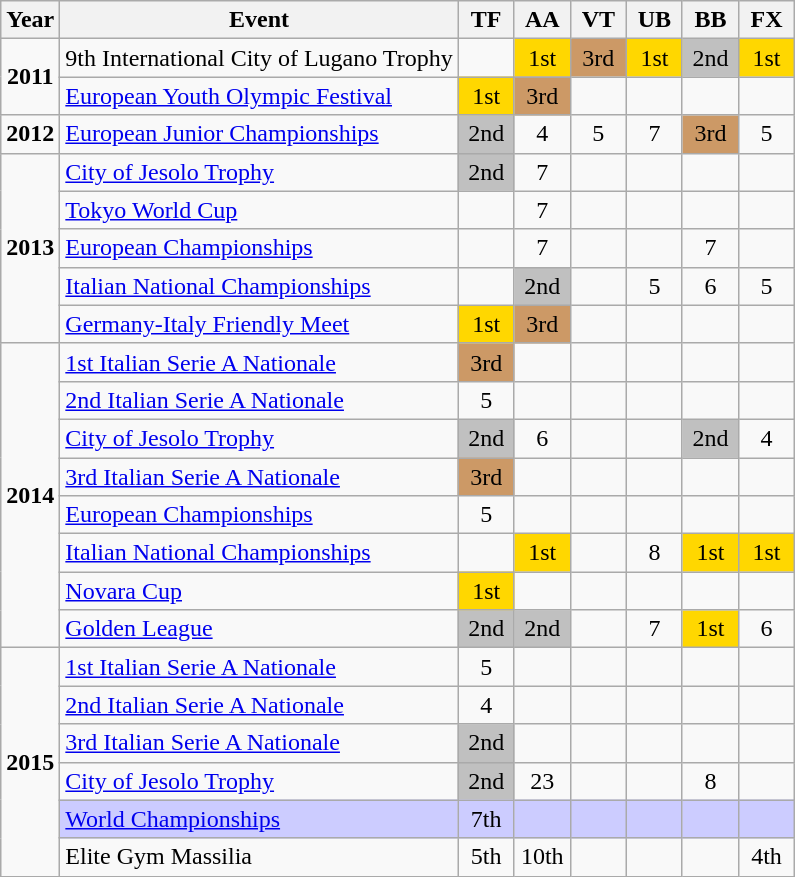<table class="wikitable" style="text-align:center;">
<tr>
<th align=center>Year</th>
<th align=center>Event</th>
<th style="width:30px;">TF</th>
<th style="width:30px;">AA</th>
<th style="width:30px;">VT</th>
<th style="width:30px;">UB</th>
<th style="width:30px;">BB</th>
<th style="width:30px;">FX</th>
</tr>
<tr>
<td rowspan="2"><strong>2011</strong></td>
<td align=left>9th International City of Lugano Trophy</td>
<td></td>
<td style="background:gold">1st</td>
<td style="background:#c96;">3rd</td>
<td style="background:gold">1st</td>
<td style="background:silver;">2nd</td>
<td style="background:gold">1st</td>
</tr>
<tr>
<td align=left><a href='#'>European Youth Olympic Festival</a></td>
<td style="background:gold">1st</td>
<td style="background:#c96;">3rd</td>
<td></td>
<td></td>
<td></td>
<td></td>
</tr>
<tr>
<td rowspan="1"><strong>2012</strong></td>
<td align=left><a href='#'>European Junior Championships</a></td>
<td style="background:silver;">2nd</td>
<td>4</td>
<td>5</td>
<td>7</td>
<td style="background:#c96;">3rd</td>
<td>5</td>
</tr>
<tr>
<td rowspan="5"><strong>2013</strong></td>
<td align=left><a href='#'>City of Jesolo Trophy</a></td>
<td style="background:silver;">2nd</td>
<td>7</td>
<td></td>
<td></td>
<td></td>
<td></td>
</tr>
<tr>
<td align=left><a href='#'>Tokyo World Cup</a></td>
<td></td>
<td>7</td>
<td></td>
<td></td>
<td></td>
<td></td>
</tr>
<tr>
<td align=left><a href='#'>European Championships</a></td>
<td></td>
<td>7</td>
<td></td>
<td></td>
<td>7</td>
<td></td>
</tr>
<tr>
<td align=left><a href='#'>Italian National Championships</a></td>
<td></td>
<td style="background:silver;">2nd</td>
<td></td>
<td>5</td>
<td>6</td>
<td>5</td>
</tr>
<tr>
<td align=left><a href='#'>Germany-Italy Friendly Meet</a></td>
<td style="background:gold">1st</td>
<td style="background:#c96;">3rd</td>
<td></td>
<td></td>
<td></td>
<td></td>
</tr>
<tr>
<td rowspan="8"><strong>2014</strong></td>
<td align=left><a href='#'>1st Italian Serie A Nationale</a></td>
<td style="background:#c96;">3rd</td>
<td></td>
<td></td>
<td></td>
<td></td>
<td></td>
</tr>
<tr>
<td align=left><a href='#'>2nd Italian Serie A Nationale</a></td>
<td>5</td>
<td></td>
<td></td>
<td></td>
<td></td>
<td></td>
</tr>
<tr>
<td align=left><a href='#'>City of Jesolo Trophy</a></td>
<td style="background:silver;">2nd</td>
<td>6</td>
<td></td>
<td></td>
<td style="background:silver;">2nd</td>
<td>4</td>
</tr>
<tr>
<td align=left><a href='#'>3rd Italian Serie A Nationale</a></td>
<td style="background:#c96;">3rd</td>
<td></td>
<td></td>
<td></td>
<td></td>
<td></td>
</tr>
<tr>
<td align=left><a href='#'>European Championships</a></td>
<td>5</td>
<td></td>
<td></td>
<td></td>
<td></td>
<td></td>
</tr>
<tr>
<td align=left><a href='#'>Italian National Championships</a></td>
<td></td>
<td style="background:gold">1st</td>
<td></td>
<td>8</td>
<td style="background:gold">1st</td>
<td style="background:gold">1st</td>
</tr>
<tr>
<td align=left><a href='#'>Novara Cup</a></td>
<td style="background:gold">1st</td>
<td></td>
<td></td>
<td></td>
<td></td>
<td></td>
</tr>
<tr>
<td align=left><a href='#'>Golden League</a></td>
<td style="background:silver;">2nd</td>
<td style="background:silver;">2nd</td>
<td></td>
<td>7</td>
<td style="background:gold">1st</td>
<td>6</td>
</tr>
<tr>
<td rowspan="6"><strong>2015</strong></td>
<td align=left><a href='#'>1st Italian Serie A Nationale</a></td>
<td>5</td>
<td></td>
<td></td>
<td></td>
<td></td>
<td></td>
</tr>
<tr>
<td align=left><a href='#'>2nd Italian Serie A Nationale</a></td>
<td>4</td>
<td></td>
<td></td>
<td></td>
<td></td>
<td></td>
</tr>
<tr>
<td align=left><a href='#'>3rd Italian Serie A Nationale</a></td>
<td style="background:silver;">2nd</td>
<td></td>
<td></td>
<td></td>
<td></td>
<td></td>
</tr>
<tr>
<td align=left><a href='#'>City of Jesolo Trophy</a></td>
<td style="background:silver;">2nd</td>
<td>23</td>
<td></td>
<td></td>
<td>8</td>
<td></td>
</tr>
<tr bgcolor=#CCCCFF>
<td align=left><a href='#'>World Championships</a></td>
<td>7th</td>
<td></td>
<td></td>
<td></td>
<td></td>
<td></td>
</tr>
<tr>
<td align=left>Elite Gym Massilia</td>
<td>5th</td>
<td>10th</td>
<td></td>
<td></td>
<td></td>
<td>4th</td>
</tr>
</table>
